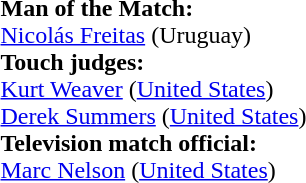<table style="width:100%">
<tr>
<td><br><strong>Man of the Match:</strong>
<br><a href='#'>Nicolás Freitas</a> (Uruguay)<br><strong>Touch judges:</strong>
<br><a href='#'>Kurt Weaver</a> (<a href='#'>United States</a>)
<br><a href='#'>Derek Summers</a> (<a href='#'>United States</a>)
<br><strong>Television match official:</strong>
<br><a href='#'>Marc Nelson</a> (<a href='#'>United States</a>)</td>
</tr>
</table>
